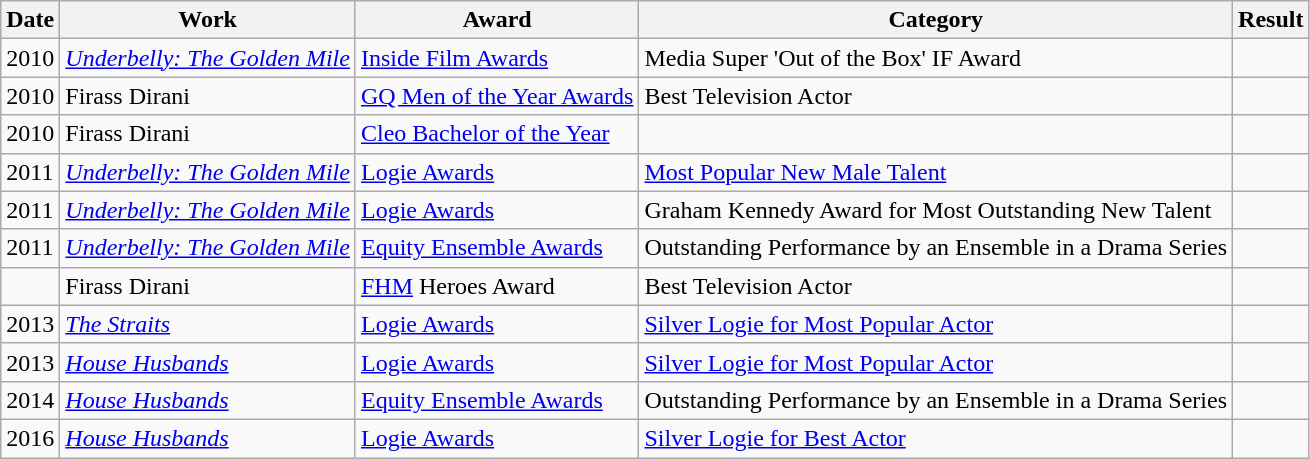<table class=wikitable>
<tr>
<th>Date</th>
<th>Work</th>
<th>Award</th>
<th>Category</th>
<th>Result</th>
</tr>
<tr>
<td>2010</td>
<td><em><a href='#'>Underbelly: The Golden Mile</a></em></td>
<td><a href='#'>Inside Film Awards</a></td>
<td>Media Super 'Out of the Box' IF Award</td>
<td></td>
</tr>
<tr>
<td>2010</td>
<td>Firass Dirani</td>
<td><a href='#'>GQ Men of the Year Awards</a></td>
<td>Best Television Actor</td>
<td></td>
</tr>
<tr>
<td>2010</td>
<td>Firass Dirani</td>
<td><a href='#'>Cleo Bachelor of the Year</a></td>
<td></td>
<td></td>
</tr>
<tr>
<td>2011</td>
<td><em><a href='#'>Underbelly: The Golden Mile</a></em></td>
<td><a href='#'>Logie Awards</a></td>
<td><a href='#'>Most Popular New Male Talent</a></td>
<td></td>
</tr>
<tr>
<td>2011</td>
<td><em><a href='#'>Underbelly: The Golden Mile</a></em></td>
<td><a href='#'>Logie Awards</a></td>
<td>Graham Kennedy Award for Most Outstanding New Talent</td>
<td></td>
</tr>
<tr>
<td>2011</td>
<td><em><a href='#'>Underbelly: The Golden Mile</a></em></td>
<td><a href='#'>Equity Ensemble Awards</a></td>
<td>Outstanding Performance by an Ensemble in a Drama Series</td>
<td></td>
</tr>
<tr>
<td></td>
<td>Firass Dirani</td>
<td><a href='#'>FHM</a> Heroes Award</td>
<td>Best Television Actor</td>
<td></td>
</tr>
<tr>
<td>2013</td>
<td><em><a href='#'>The Straits</a></em></td>
<td><a href='#'>Logie Awards</a></td>
<td><a href='#'>Silver Logie for Most Popular Actor</a></td>
<td></td>
</tr>
<tr>
<td>2013</td>
<td><em><a href='#'>House Husbands</a></em></td>
<td><a href='#'>Logie Awards</a></td>
<td><a href='#'>Silver Logie for Most Popular Actor</a></td>
<td></td>
</tr>
<tr>
<td>2014</td>
<td><em><a href='#'>House Husbands</a></em></td>
<td><a href='#'>Equity Ensemble Awards</a></td>
<td>Outstanding Performance by an Ensemble in a Drama Series</td>
<td></td>
</tr>
<tr>
<td>2016</td>
<td><em><a href='#'>House Husbands</a></em></td>
<td><a href='#'>Logie Awards</a></td>
<td><a href='#'>Silver Logie for Best Actor</a></td>
<td></td>
</tr>
</table>
